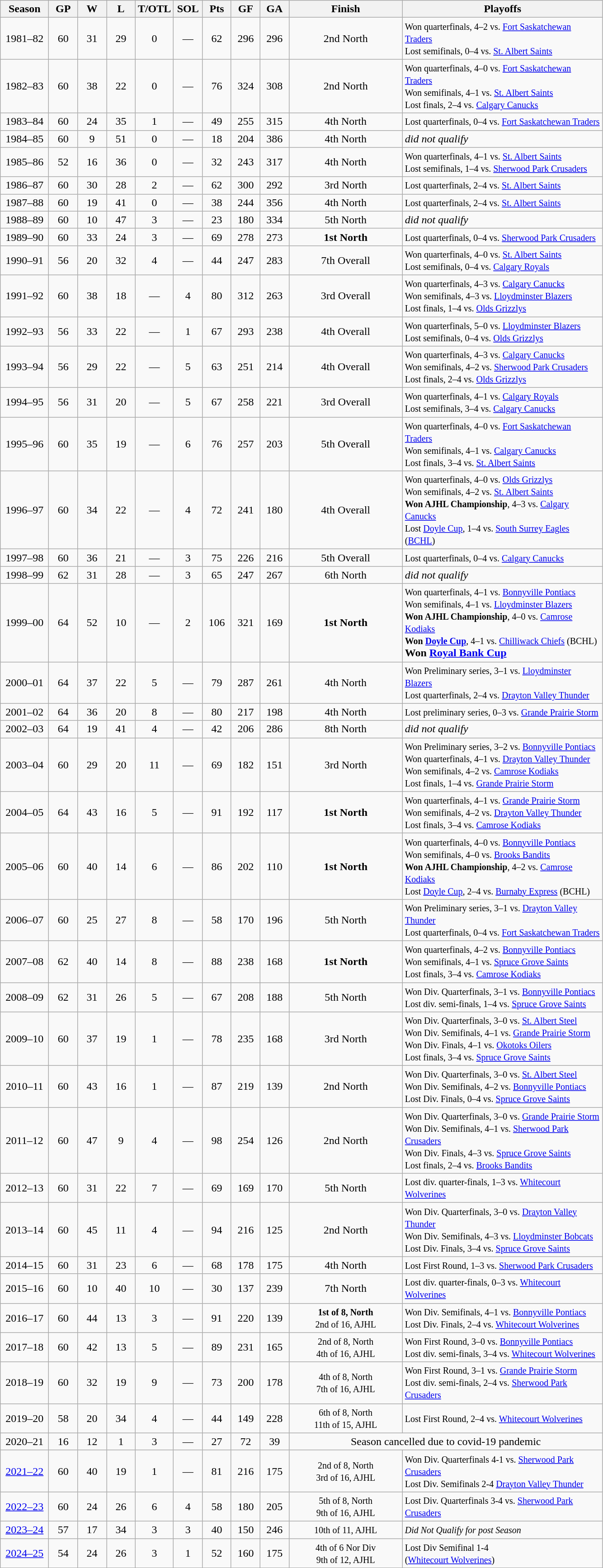<table class="wikitable sortable sticky-header" style="text-align:center">
<tr>
<th style=width:4em>Season</th>
<th style=width:2.2em><abbr>GP</abbr></th>
<th style=width:2.2em><abbr>W</abbr></th>
<th style=width:2.2em><abbr>L</abbr></th>
<th style=width:2.2em><abbr>T/OTL</abbr></th>
<th style=width:2.2em><abbr>SOL</abbr></th>
<th style=width:2.2em><abbr>Pts</abbr></th>
<th style=width:2.2em><abbr>GF</abbr></th>
<th style=width:2.2em><abbr>GA</abbr></th>
<th style=width:10em>Finish</th>
<th style=width:18em>Playoffs</th>
</tr>
<tr>
<td>1981–82</td>
<td>60</td>
<td>31</td>
<td>29</td>
<td>0</td>
<td>—</td>
<td>62</td>
<td>296</td>
<td>296</td>
<td>2nd North</td>
<td align=left><small>Won quarterfinals, 4–2 vs. <a href='#'>Fort Saskatchewan Traders</a><br>Lost semifinals, 0–4 vs. <a href='#'>St. Albert Saints</a></small></td>
</tr>
<tr>
<td>1982–83</td>
<td>60</td>
<td>38</td>
<td>22</td>
<td>0</td>
<td>—</td>
<td>76</td>
<td>324</td>
<td>308</td>
<td>2nd North</td>
<td align=left><small>Won quarterfinals, 4–0 vs. <a href='#'>Fort Saskatchewan Traders</a><br>Won semifinals, 4–1 vs. <a href='#'>St. Albert Saints</a><br>Lost finals, 2–4 vs. <a href='#'>Calgary Canucks</a></small></td>
</tr>
<tr>
<td>1983–84</td>
<td>60</td>
<td>24</td>
<td>35</td>
<td>1</td>
<td>—</td>
<td>49</td>
<td>255</td>
<td>315</td>
<td>4th North</td>
<td align=left><small>Lost quarterfinals, 0–4 vs. <a href='#'>Fort Saskatchewan Traders</a></small></td>
</tr>
<tr>
<td>1984–85</td>
<td>60</td>
<td>9</td>
<td>51</td>
<td>0</td>
<td>—</td>
<td>18</td>
<td>204</td>
<td>386</td>
<td>4th North</td>
<td align=left><em>did not qualify</em></td>
</tr>
<tr>
<td>1985–86</td>
<td>52</td>
<td>16</td>
<td>36</td>
<td>0</td>
<td>—</td>
<td>32</td>
<td>243</td>
<td>317</td>
<td>4th North</td>
<td align=left><small>Won quarterfinals, 4–1 vs. <a href='#'>St. Albert Saints</a><br>Lost semifinals, 1–4 vs. <a href='#'>Sherwood Park Crusaders</a></small></td>
</tr>
<tr>
<td>1986–87</td>
<td>60</td>
<td>30</td>
<td>28</td>
<td>2</td>
<td>—</td>
<td>62</td>
<td>300</td>
<td>292</td>
<td>3rd North</td>
<td align=left><small>Lost quarterfinals, 2–4 vs. <a href='#'>St. Albert Saints</a></small></td>
</tr>
<tr>
<td>1987–88</td>
<td>60</td>
<td>19</td>
<td>41</td>
<td>0</td>
<td>—</td>
<td>38</td>
<td>244</td>
<td>356</td>
<td>4th North</td>
<td align=left><small>Lost quarterfinals, 2–4 vs. <a href='#'>St. Albert Saints</a></small></td>
</tr>
<tr>
<td>1988–89</td>
<td>60</td>
<td>10</td>
<td>47</td>
<td>3</td>
<td>—</td>
<td>23</td>
<td>180</td>
<td>334</td>
<td>5th North</td>
<td align=left><em>did not qualify</em></td>
</tr>
<tr>
<td>1989–90</td>
<td>60</td>
<td>33</td>
<td>24</td>
<td>3</td>
<td>—</td>
<td>69</td>
<td>278</td>
<td>273</td>
<td><strong>1st North</strong></td>
<td align=left><small>Lost quarterfinals, 0–4 vs. <a href='#'>Sherwood Park Crusaders</a></small></td>
</tr>
<tr>
<td>1990–91</td>
<td>56</td>
<td>20</td>
<td>32</td>
<td>4</td>
<td>—</td>
<td>44</td>
<td>247</td>
<td>283</td>
<td>7th Overall</td>
<td align=left><small>Won quarterfinals, 4–0 vs. <a href='#'>St. Albert Saints</a><br>Lost semifinals, 0–4 vs. <a href='#'>Calgary Royals</a></small></td>
</tr>
<tr>
<td>1991–92</td>
<td>60</td>
<td>38</td>
<td>18</td>
<td>—</td>
<td>4</td>
<td>80</td>
<td>312</td>
<td>263</td>
<td>3rd Overall</td>
<td align=left><small>Won quarterfinals, 4–3 vs. <a href='#'>Calgary Canucks</a><br>Won semifinals, 4–3 vs. <a href='#'>Lloydminster Blazers</a><br>Lost finals, 1–4 vs. <a href='#'>Olds Grizzlys</a></small></td>
</tr>
<tr>
<td>1992–93</td>
<td>56</td>
<td>33</td>
<td>22</td>
<td>—</td>
<td>1</td>
<td>67</td>
<td>293</td>
<td>238</td>
<td>4th Overall</td>
<td align=left><small>Won quarterfinals, 5–0 vs. <a href='#'>Lloydminster Blazers</a><br>Lost semifinals, 0–4 vs. <a href='#'>Olds Grizzlys</a></small></td>
</tr>
<tr>
<td>1993–94</td>
<td>56</td>
<td>29</td>
<td>22</td>
<td>—</td>
<td>5</td>
<td>63</td>
<td>251</td>
<td>214</td>
<td>4th Overall</td>
<td align=left><small>Won quarterfinals, 4–3 vs. <a href='#'>Calgary Canucks</a><br>Won semifinals, 4–2 vs. <a href='#'>Sherwood Park Crusaders</a><br>Lost finals, 2–4 vs. <a href='#'>Olds Grizzlys</a></small></td>
</tr>
<tr>
<td>1994–95</td>
<td>56</td>
<td>31</td>
<td>20</td>
<td>—</td>
<td>5</td>
<td>67</td>
<td>258</td>
<td>221</td>
<td>3rd Overall</td>
<td align=left><small>Won quarterfinals, 4–1 vs. <a href='#'>Calgary Royals</a><br>Lost semifinals, 3–4 vs. <a href='#'>Calgary Canucks</a></small></td>
</tr>
<tr>
<td>1995–96</td>
<td>60</td>
<td>35</td>
<td>19</td>
<td>—</td>
<td>6</td>
<td>76</td>
<td>257</td>
<td>203</td>
<td>5th Overall</td>
<td align=left><small>Won quarterfinals, 4–0 vs. <a href='#'>Fort Saskatchewan Traders</a><br>Won semifinals, 4–1 vs. <a href='#'>Calgary Canucks</a><br>Lost finals, 3–4 vs. <a href='#'>St. Albert Saints</a></small></td>
</tr>
<tr>
<td>1996–97</td>
<td>60</td>
<td>34</td>
<td>22</td>
<td>—</td>
<td>4</td>
<td>72</td>
<td>241</td>
<td>180</td>
<td>4th Overall</td>
<td align=left><small>Won quarterfinals, 4–0 vs. <a href='#'>Olds Grizzlys</a><br>Won semifinals, 4–2 vs. <a href='#'>St. Albert Saints</a><br><strong>Won AJHL Championship</strong>, 4–3 vs. <a href='#'>Calgary Canucks</a><br>Lost <a href='#'>Doyle Cup</a>, 1–4 vs. <a href='#'>South Surrey Eagles</a> (<a href='#'>BCHL</a>)</small></td>
</tr>
<tr>
<td>1997–98</td>
<td>60</td>
<td>36</td>
<td>21</td>
<td>—</td>
<td>3</td>
<td>75</td>
<td>226</td>
<td>216</td>
<td>5th Overall</td>
<td align=left><small>Lost quarterfinals, 0–4 vs. <a href='#'>Calgary Canucks</a></small></td>
</tr>
<tr>
<td>1998–99</td>
<td>62</td>
<td>31</td>
<td>28</td>
<td>—</td>
<td>3</td>
<td>65</td>
<td>247</td>
<td>267</td>
<td>6th North</td>
<td align=left><em>did not qualify</em></td>
</tr>
<tr>
<td>1999–00</td>
<td>64</td>
<td>52</td>
<td>10</td>
<td>—</td>
<td>2</td>
<td>106</td>
<td>321</td>
<td>169</td>
<td><strong>1st North</strong></td>
<td align=left><small>Won quarterfinals, 4–1 vs. <a href='#'>Bonnyville Pontiacs</a><br>Won semifinals, 4–1 vs. <a href='#'>Lloydminster Blazers</a><br><strong>Won AJHL Championship</strong>, 4–0 vs. <a href='#'>Camrose Kodiaks</a><br><strong>Won <a href='#'>Doyle Cup</a></strong>, 4–1 vs. <a href='#'>Chilliwack Chiefs</a> (BCHL)</small><br><strong>Won <a href='#'>Royal Bank Cup</a></strong></td>
</tr>
<tr>
<td>2000–01</td>
<td>64</td>
<td>37</td>
<td>22</td>
<td>5</td>
<td>—</td>
<td>79</td>
<td>287</td>
<td>261</td>
<td>4th North</td>
<td align=left><small>Won Preliminary series, 3–1 vs. <a href='#'>Lloydminster Blazers</a><br>Lost quarterfinals, 2–4 vs. <a href='#'>Drayton Valley Thunder</a></small></td>
</tr>
<tr>
<td>2001–02</td>
<td>64</td>
<td>36</td>
<td>20</td>
<td>8</td>
<td>—</td>
<td>80</td>
<td>217</td>
<td>198</td>
<td>4th North</td>
<td align=left><small>Lost preliminary series, 0–3 vs. <a href='#'>Grande Prairie Storm</a></small></td>
</tr>
<tr>
<td>2002–03</td>
<td>64</td>
<td>19</td>
<td>41</td>
<td>4</td>
<td>—</td>
<td>42</td>
<td>206</td>
<td>286</td>
<td>8th North</td>
<td align=left><em>did not qualify</em></td>
</tr>
<tr>
<td>2003–04</td>
<td>60</td>
<td>29</td>
<td>20</td>
<td>11</td>
<td>—</td>
<td>69</td>
<td>182</td>
<td>151</td>
<td>3rd North</td>
<td align=left><small>Won Preliminary series, 3–2 vs. <a href='#'>Bonnyville Pontiacs</a><br>Won quarterfinals, 4–1 vs. <a href='#'>Drayton Valley Thunder</a><br>Won semifinals, 4–2 vs. <a href='#'>Camrose Kodiaks</a><br>Lost finals, 1–4 vs. <a href='#'>Grande Prairie Storm</a></small></td>
</tr>
<tr>
<td>2004–05</td>
<td>64</td>
<td>43</td>
<td>16</td>
<td>5</td>
<td>—</td>
<td>91</td>
<td>192</td>
<td>117</td>
<td><strong>1st North</strong></td>
<td align=left><small>Won quarterfinals, 4–1 vs. <a href='#'>Grande Prairie Storm</a><br>Won semifinals, 4–2 vs. <a href='#'>Drayton Valley Thunder</a><br>Lost finals, 3–4 vs. <a href='#'>Camrose Kodiaks</a></small></td>
</tr>
<tr>
<td>2005–06</td>
<td>60</td>
<td>40</td>
<td>14</td>
<td>6</td>
<td>—</td>
<td>86</td>
<td>202</td>
<td>110</td>
<td><strong>1st North</strong></td>
<td align=left><small>Won quarterfinals, 4–0 vs. <a href='#'>Bonnyville Pontiacs</a><br>Won semifinals, 4–0 vs. <a href='#'>Brooks Bandits</a><br><strong>Won AJHL Championship</strong>, 4–2 vs. <a href='#'>Camrose Kodiaks</a><br>Lost <a href='#'>Doyle Cup</a>, 2–4 vs. <a href='#'>Burnaby Express</a> (BCHL)</small></td>
</tr>
<tr>
<td>2006–07</td>
<td>60</td>
<td>25</td>
<td>27</td>
<td>8</td>
<td>—</td>
<td>58</td>
<td>170</td>
<td>196</td>
<td>5th North</td>
<td align=left><small>Won Preliminary series, 3–1 vs. <a href='#'>Drayton Valley Thunder</a><br>Lost quarterfinals, 0–4 vs. <a href='#'>Fort Saskatchewan Traders</a></small></td>
</tr>
<tr>
<td>2007–08</td>
<td>62</td>
<td>40</td>
<td>14</td>
<td>8</td>
<td>—</td>
<td>88</td>
<td>238</td>
<td>168</td>
<td><strong>1st North</strong></td>
<td align=left><small>Won quarterfinals, 4–2 vs. <a href='#'>Bonnyville Pontiacs</a><br>Won semifinals, 4–1 vs. <a href='#'>Spruce Grove Saints</a><br>Lost finals, 3–4 vs. <a href='#'>Camrose Kodiaks</a></small></td>
</tr>
<tr>
<td>2008–09</td>
<td>62</td>
<td>31</td>
<td>26</td>
<td>5</td>
<td>—</td>
<td>67</td>
<td>208</td>
<td>188</td>
<td>5th North</td>
<td align=left><small>Won Div. Quarterfinals, 3–1 vs. <a href='#'>Bonnyville Pontiacs</a><br>Lost div. semi-finals, 1–4 vs. <a href='#'>Spruce Grove Saints</a></small></td>
</tr>
<tr>
<td>2009–10</td>
<td>60</td>
<td>37</td>
<td>19</td>
<td>1</td>
<td>—</td>
<td>78</td>
<td>235</td>
<td>168</td>
<td>3rd North</td>
<td align=left><small>Won Div. Quarterfinals, 3–0 vs. <a href='#'>St. Albert Steel</a><br>Won Div. Semifinals, 4–1 vs. <a href='#'>Grande Prairie Storm</a><br>Won Div. Finals, 4–1 vs. <a href='#'>Okotoks Oilers</a><br>Lost finals, 3–4 vs. <a href='#'>Spruce Grove Saints</a></small></td>
</tr>
<tr>
<td>2010–11</td>
<td>60</td>
<td>43</td>
<td>16</td>
<td>1</td>
<td>—</td>
<td>87</td>
<td>219</td>
<td>139</td>
<td>2nd North</td>
<td align=left><small>Won Div. Quarterfinals, 3–0 vs. <a href='#'>St. Albert Steel</a><br>Won Div. Semifinals, 4–2 vs. <a href='#'>Bonnyville Pontiacs</a><br>Lost Div. Finals, 0–4 vs. <a href='#'>Spruce Grove Saints</a></small></td>
</tr>
<tr>
<td>2011–12</td>
<td>60</td>
<td>47</td>
<td>9</td>
<td>4</td>
<td>—</td>
<td>98</td>
<td>254</td>
<td>126</td>
<td>2nd North</td>
<td align=left><small>Won Div. Quarterfinals, 3–0 vs. <a href='#'>Grande Prairie Storm</a><br>Won Div. Semifinals, 4–1 vs. <a href='#'>Sherwood Park Crusaders</a><br>Won Div. Finals, 4–3 vs. <a href='#'>Spruce Grove Saints</a><br>Lost finals, 2–4 vs. <a href='#'>Brooks Bandits</a></small></td>
</tr>
<tr>
<td>2012–13</td>
<td>60</td>
<td>31</td>
<td>22</td>
<td>7</td>
<td>—</td>
<td>69</td>
<td>169</td>
<td>170</td>
<td>5th North</td>
<td align=left><small>Lost div. quarter-finals, 1–3 vs. <a href='#'>Whitecourt Wolverines</a></small></td>
</tr>
<tr>
<td>2013–14</td>
<td>60</td>
<td>45</td>
<td>11</td>
<td>4</td>
<td>—</td>
<td>94</td>
<td>216</td>
<td>125</td>
<td>2nd North</td>
<td align=left><small>Won Div. Quarterfinals, 3–0 vs. <a href='#'>Drayton Valley Thunder</a><br>Won Div. Semifinals, 4–3 vs. <a href='#'>Lloydminster Bobcats</a><br>Lost Div. Finals, 3–4 vs. <a href='#'>Spruce Grove Saints</a></small></td>
</tr>
<tr>
<td>2014–15</td>
<td>60</td>
<td>31</td>
<td>23</td>
<td>6</td>
<td>—</td>
<td>68</td>
<td>178</td>
<td>175</td>
<td>4th North</td>
<td align=left><small>Lost First Round, 1–3 vs. <a href='#'>Sherwood Park Crusaders</a></small></td>
</tr>
<tr>
<td>2015–16</td>
<td>60</td>
<td>10</td>
<td>40</td>
<td>10</td>
<td>—</td>
<td>30</td>
<td>137</td>
<td>239</td>
<td>7th North</td>
<td align=left><small>Lost div. quarter-finals, 0–3 vs. <a href='#'>Whitecourt Wolverines</a></small></td>
</tr>
<tr>
<td>2016–17</td>
<td>60</td>
<td>44</td>
<td>13</td>
<td>3</td>
<td>—</td>
<td>91</td>
<td>220</td>
<td>139</td>
<td><small><strong>1st of 8, North</strong><br>2nd of 16, AJHL</small></td>
<td align=left><small>Won Div. Semifinals, 4–1 vs. <a href='#'>Bonnyville Pontiacs</a><br>Lost Div. Finals, 2–4 vs. <a href='#'>Whitecourt Wolverines</a></small></td>
</tr>
<tr>
<td>2017–18</td>
<td>60</td>
<td>42</td>
<td>13</td>
<td>5</td>
<td>—</td>
<td>89</td>
<td>231</td>
<td>165</td>
<td><small>2nd of 8, North<br>4th of 16, AJHL</small></td>
<td align=left><small>Won First Round, 3–0 vs. <a href='#'>Bonnyville Pontiacs</a><br>Lost div. semi-finals, 3–4 vs. <a href='#'>Whitecourt Wolverines</a></small></td>
</tr>
<tr>
<td>2018–19</td>
<td>60</td>
<td>32</td>
<td>19</td>
<td>9</td>
<td>—</td>
<td>73</td>
<td>200</td>
<td>178</td>
<td><small>4th of 8, North<br>7th of 16, AJHL</small></td>
<td align=left><small>Won First Round, 3–1 vs. <a href='#'>Grande Prairie Storm</a><br>Lost div. semi-finals, 2–4 vs. <a href='#'>Sherwood Park Crusaders</a></small></td>
</tr>
<tr>
<td>2019–20</td>
<td>58</td>
<td>20</td>
<td>34</td>
<td>4</td>
<td>—</td>
<td>44</td>
<td>149</td>
<td>228</td>
<td><small>6th of 8, North<br>11th of 15, AJHL</small></td>
<td align=left><small>Lost First Round, 2–4 vs. <a href='#'>Whitecourt Wolverines</a></small></td>
</tr>
<tr>
<td>2020–21</td>
<td>16</td>
<td>12</td>
<td>1</td>
<td>3</td>
<td>—</td>
<td>27</td>
<td>72</td>
<td>39</td>
<td align=center colspan=2>Season cancelled due to covid-19 pandemic</td>
</tr>
<tr>
<td><a href='#'>2021–22</a></td>
<td>60</td>
<td>40</td>
<td>19</td>
<td>1</td>
<td>—</td>
<td>81</td>
<td>216</td>
<td>175</td>
<td><small>2nd of 8, North<br>3rd of 16, AJHL</small></td>
<td align=left><small>Won Div. Quarterfinals 4-1 vs. <a href='#'>Sherwood Park Crusaders</a><br>Lost Div. Semifinals 2-4 <a href='#'>Drayton Valley Thunder</a></small></td>
</tr>
<tr>
<td><a href='#'>2022–23</a></td>
<td>60</td>
<td>24</td>
<td>26</td>
<td>6</td>
<td>4</td>
<td>58</td>
<td>180</td>
<td>205</td>
<td><small>5th of 8, North<br>9th of 16, AJHL</small></td>
<td align=left><small>Lost Div. Quarterfinals 3-4 vs. <a href='#'>Sherwood Park Crusaders</a></small></td>
</tr>
<tr>
<td><a href='#'>2023–24</a></td>
<td>57</td>
<td>17</td>
<td>34</td>
<td>3</td>
<td>3</td>
<td>40</td>
<td>150</td>
<td>246</td>
<td><small>10th of 11, AJHL</small></td>
<td align=left><small><em>Did Not Qualify for post Season</small></td>
</tr>
<tr>
<td><a href='#'>2024–25</a></td>
<td>54</td>
<td>24</td>
<td>26</td>
<td>3</td>
<td>1</td>
<td>52</td>
<td>160</td>
<td>175</td>
<td><small>4th of 6 Nor Div<br>9th of 12, AJHL</small></td>
<td align=left><small>Lost Div Semifinal 1-4 <br>(<a href='#'>Whitecourt Wolverines</a>)</small></td>
</tr>
</table>
